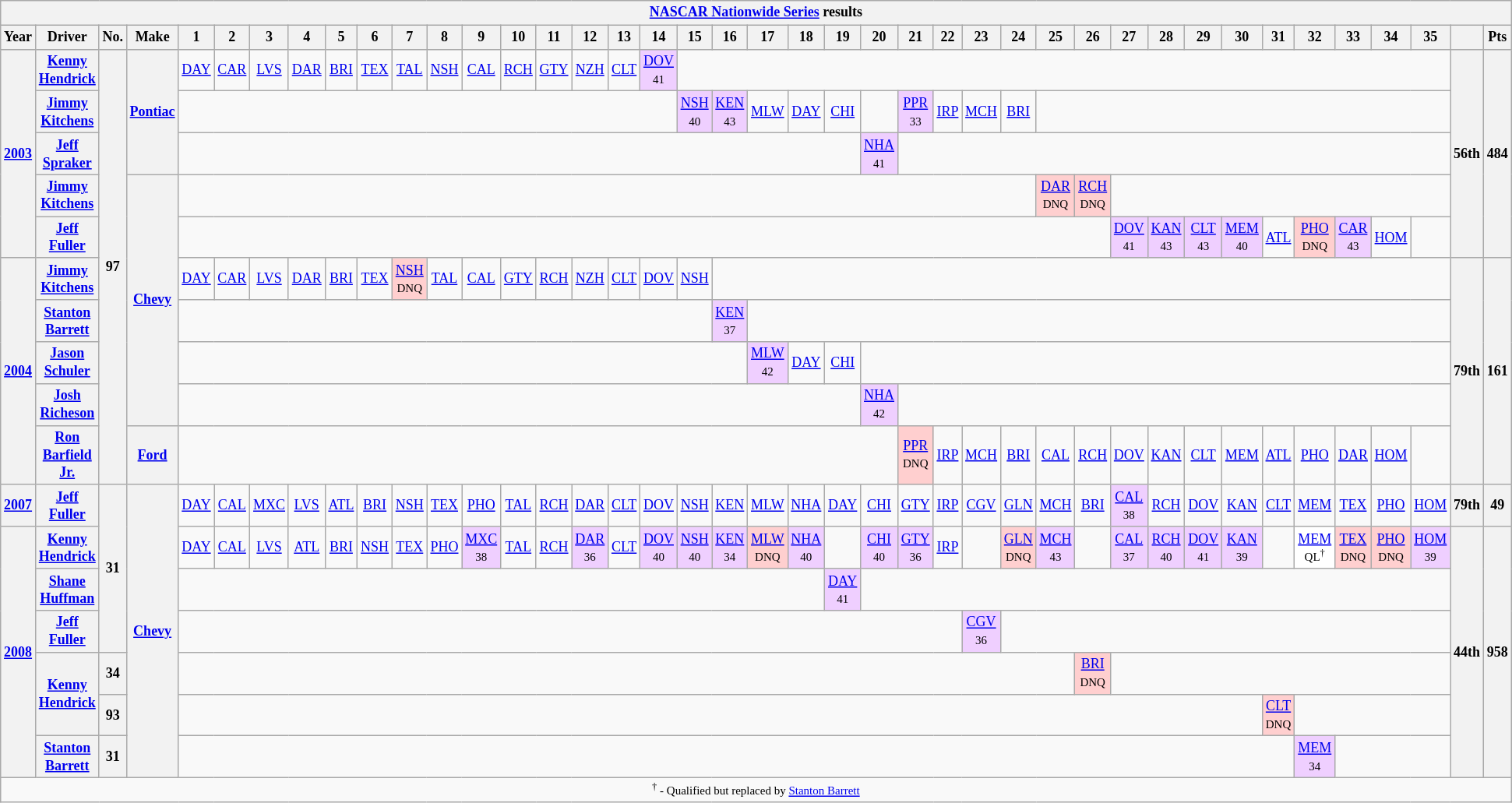<table class="wikitable" style="text-align:center; font-size:75%">
<tr>
<th colspan=45><a href='#'>NASCAR Nationwide Series</a> results</th>
</tr>
<tr>
<th>Year</th>
<th>Driver</th>
<th>No.</th>
<th>Make</th>
<th>1</th>
<th>2</th>
<th>3</th>
<th>4</th>
<th>5</th>
<th>6</th>
<th>7</th>
<th>8</th>
<th>9</th>
<th>10</th>
<th>11</th>
<th>12</th>
<th>13</th>
<th>14</th>
<th>15</th>
<th>16</th>
<th>17</th>
<th>18</th>
<th>19</th>
<th>20</th>
<th>21</th>
<th>22</th>
<th>23</th>
<th>24</th>
<th>25</th>
<th>26</th>
<th>27</th>
<th>28</th>
<th>29</th>
<th>30</th>
<th>31</th>
<th>32</th>
<th>33</th>
<th>34</th>
<th>35</th>
<th></th>
<th>Pts</th>
</tr>
<tr>
<th rowspan=5><a href='#'>2003</a></th>
<th><a href='#'>Kenny Hendrick</a></th>
<th rowspan=10>97</th>
<th rowspan=3><a href='#'>Pontiac</a></th>
<td><a href='#'>DAY</a></td>
<td><a href='#'>CAR</a></td>
<td><a href='#'>LVS</a></td>
<td><a href='#'>DAR</a></td>
<td><a href='#'>BRI</a></td>
<td><a href='#'>TEX</a></td>
<td><a href='#'>TAL</a></td>
<td><a href='#'>NSH</a></td>
<td><a href='#'>CAL</a></td>
<td><a href='#'>RCH</a></td>
<td><a href='#'>GTY</a></td>
<td><a href='#'>NZH</a></td>
<td><a href='#'>CLT</a></td>
<td style="background:#EFCFFF;"><a href='#'>DOV</a><br><small>41</small></td>
<td colspan=21></td>
<th rowspan=5>56th</th>
<th rowspan=5>484</th>
</tr>
<tr>
<th><a href='#'>Jimmy Kitchens</a></th>
<td colspan=14></td>
<td style="background:#EFCFFF;"><a href='#'>NSH</a><br><small>40</small></td>
<td style="background:#EFCFFF;"><a href='#'>KEN</a><br><small>43</small></td>
<td><a href='#'>MLW</a></td>
<td><a href='#'>DAY</a></td>
<td><a href='#'>CHI</a></td>
<td colspan=1></td>
<td style="background:#EFCFFF;"><a href='#'>PPR</a><br><small>33</small></td>
<td><a href='#'>IRP</a></td>
<td><a href='#'>MCH</a></td>
<td><a href='#'>BRI</a></td>
<td colspan=11></td>
</tr>
<tr>
<th><a href='#'>Jeff Spraker</a></th>
<td colspan=19></td>
<td style="background:#EFCFFF;"><a href='#'>NHA</a><br><small>41</small></td>
<td colspan=15></td>
</tr>
<tr>
<th><a href='#'>Jimmy Kitchens</a></th>
<th rowspan=6><a href='#'>Chevy</a></th>
<td colspan=24></td>
<td style="background:#FFCFCF;"><a href='#'>DAR</a><br><small>DNQ</small></td>
<td style="background:#FFCFCF;"><a href='#'>RCH</a><br><small>DNQ</small></td>
<td colspan=9></td>
</tr>
<tr>
<th><a href='#'>Jeff Fuller</a></th>
<td colspan=26></td>
<td style="background:#EFCFFF;"><a href='#'>DOV</a><br><small>41</small></td>
<td style="background:#EFCFFF;"><a href='#'>KAN</a><br><small>43</small></td>
<td style="background:#EFCFFF;"><a href='#'>CLT</a><br><small>43</small></td>
<td style="background:#EFCFFF;"><a href='#'>MEM</a><br><small>40</small></td>
<td><a href='#'>ATL</a></td>
<td style="background:#FFCFCF;"><a href='#'>PHO</a><br><small>DNQ</small></td>
<td style="background:#EFCFFF;"><a href='#'>CAR</a><br><small>43</small></td>
<td><a href='#'>HOM</a></td>
<td colspan=1></td>
</tr>
<tr>
<th rowspan=5><a href='#'>2004</a></th>
<th><a href='#'>Jimmy Kitchens</a></th>
<td><a href='#'>DAY</a></td>
<td><a href='#'>CAR</a></td>
<td><a href='#'>LVS</a></td>
<td><a href='#'>DAR</a></td>
<td><a href='#'>BRI</a></td>
<td><a href='#'>TEX</a></td>
<td style="background:#FFCFCF;"><a href='#'>NSH</a><br><small>DNQ</small></td>
<td><a href='#'>TAL</a></td>
<td><a href='#'>CAL</a></td>
<td><a href='#'>GTY</a></td>
<td><a href='#'>RCH</a></td>
<td><a href='#'>NZH</a></td>
<td><a href='#'>CLT</a></td>
<td><a href='#'>DOV</a></td>
<td><a href='#'>NSH</a></td>
<td colspan=20></td>
<th rowspan=5>79th</th>
<th rowspan=5>161</th>
</tr>
<tr>
<th><a href='#'>Stanton Barrett</a></th>
<td colspan=15></td>
<td style="background:#EFCFFF;"><a href='#'>KEN</a><br><small>37</small></td>
<td colspan=19></td>
</tr>
<tr>
<th><a href='#'>Jason Schuler</a></th>
<td colspan=16></td>
<td style="background:#EFCFFF;"><a href='#'>MLW</a><br><small>42</small></td>
<td><a href='#'>DAY</a></td>
<td><a href='#'>CHI</a></td>
<td colspan=16></td>
</tr>
<tr>
<th><a href='#'>Josh Richeson</a></th>
<td colspan=19></td>
<td style="background:#EFCFFF;"><a href='#'>NHA</a><br><small>42</small></td>
<td colspan=15></td>
</tr>
<tr>
<th><a href='#'>Ron Barfield Jr.</a></th>
<th><a href='#'>Ford</a></th>
<td colspan=20></td>
<td style="background:#FFCFCF;"><a href='#'>PPR</a><br><small>DNQ</small></td>
<td><a href='#'>IRP</a></td>
<td><a href='#'>MCH</a></td>
<td><a href='#'>BRI</a></td>
<td><a href='#'>CAL</a></td>
<td><a href='#'>RCH</a></td>
<td><a href='#'>DOV</a></td>
<td><a href='#'>KAN</a></td>
<td><a href='#'>CLT</a></td>
<td><a href='#'>MEM</a></td>
<td><a href='#'>ATL</a></td>
<td><a href='#'>PHO</a></td>
<td><a href='#'>DAR</a></td>
<td><a href='#'>HOM</a></td>
<td colspan=1></td>
</tr>
<tr>
<th><a href='#'>2007</a></th>
<th><a href='#'>Jeff Fuller</a></th>
<th rowspan=4>31</th>
<th rowspan=7><a href='#'>Chevy</a></th>
<td><a href='#'>DAY</a></td>
<td><a href='#'>CAL</a></td>
<td><a href='#'>MXC</a></td>
<td><a href='#'>LVS</a></td>
<td><a href='#'>ATL</a></td>
<td><a href='#'>BRI</a></td>
<td><a href='#'>NSH</a></td>
<td><a href='#'>TEX</a></td>
<td><a href='#'>PHO</a></td>
<td><a href='#'>TAL</a></td>
<td><a href='#'>RCH</a></td>
<td><a href='#'>DAR</a></td>
<td><a href='#'>CLT</a></td>
<td><a href='#'>DOV</a></td>
<td><a href='#'>NSH</a></td>
<td><a href='#'>KEN</a></td>
<td><a href='#'>MLW</a></td>
<td><a href='#'>NHA</a></td>
<td><a href='#'>DAY</a></td>
<td><a href='#'>CHI</a></td>
<td><a href='#'>GTY</a></td>
<td><a href='#'>IRP</a></td>
<td><a href='#'>CGV</a></td>
<td><a href='#'>GLN</a></td>
<td><a href='#'>MCH</a></td>
<td><a href='#'>BRI</a></td>
<td style="background:#EFCFFF;"><a href='#'>CAL</a><br><small>38</small></td>
<td><a href='#'>RCH</a></td>
<td><a href='#'>DOV</a></td>
<td><a href='#'>KAN</a></td>
<td><a href='#'>CLT</a></td>
<td><a href='#'>MEM</a></td>
<td><a href='#'>TEX</a></td>
<td><a href='#'>PHO</a></td>
<td><a href='#'>HOM</a></td>
<th>79th</th>
<th>49</th>
</tr>
<tr>
<th rowspan=6><a href='#'>2008</a></th>
<th><a href='#'>Kenny Hendrick</a></th>
<td><a href='#'>DAY</a></td>
<td><a href='#'>CAL</a></td>
<td><a href='#'>LVS</a></td>
<td><a href='#'>ATL</a></td>
<td><a href='#'>BRI</a></td>
<td><a href='#'>NSH</a></td>
<td><a href='#'>TEX</a></td>
<td><a href='#'>PHO</a></td>
<td style="background:#EFCFFF;"><a href='#'>MXC</a><br><small>38</small></td>
<td><a href='#'>TAL</a></td>
<td><a href='#'>RCH</a></td>
<td style="background:#EFCFFF;"><a href='#'>DAR</a><br><small>36</small></td>
<td><a href='#'>CLT</a></td>
<td style="background:#EFCFFF;"><a href='#'>DOV</a><br><small>40</small></td>
<td style="background:#EFCFFF;"><a href='#'>NSH</a><br><small>40</small></td>
<td style="background:#EFCFFF;"><a href='#'>KEN</a><br><small>34</small></td>
<td style="background:#FFCFCF;"><a href='#'>MLW</a><br><small>DNQ</small></td>
<td style="background:#EFCFFF;"><a href='#'>NHA</a><br><small>40</small></td>
<td colspan=1></td>
<td style="background:#EFCFFF;"><a href='#'>CHI</a><br><small>40</small></td>
<td style="background:#EFCFFF;"><a href='#'>GTY</a><br><small>36</small></td>
<td><a href='#'>IRP</a></td>
<td colspan=1></td>
<td style="background:#FFCFCF;"><a href='#'>GLN</a><br><small>DNQ</small></td>
<td style="background:#EFCFFF;"><a href='#'>MCH</a><br><small>43</small></td>
<td colspan=1></td>
<td style="background:#EFCFFF;"><a href='#'>CAL</a><br><small>37</small></td>
<td style="background:#EFCFFF;"><a href='#'>RCH</a><br><small>40</small></td>
<td style="background:#EFCFFF;"><a href='#'>DOV</a><br><small>41</small></td>
<td style="background:#EFCFFF;"><a href='#'>KAN</a><br><small>39</small></td>
<td colspan=1></td>
<td style="background:#FFFFFF;"><a href='#'>MEM</a><br><small>QL<sup>†</sup></small></td>
<td style="background:#FFCFCF;"><a href='#'>TEX</a><br><small>DNQ</small></td>
<td style="background:#FFCFCF;"><a href='#'>PHO</a><br><small>DNQ</small></td>
<td style="background:#EFCFFF;"><a href='#'>HOM</a><br><small>39</small></td>
<th rowspan=6>44th</th>
<th rowspan=6>958</th>
</tr>
<tr>
<th><a href='#'>Shane Huffman</a></th>
<td colspan=18></td>
<td style="background:#EFCFFF;"><a href='#'>DAY</a><br><small>41</small></td>
<td colspan=16></td>
</tr>
<tr>
<th><a href='#'>Jeff Fuller</a></th>
<td colspan=22></td>
<td style="background:#EFCFFF;"><a href='#'>CGV</a><br><small>36</small></td>
<td colspan=12></td>
</tr>
<tr>
<th rowspan=2><a href='#'>Kenny Hendrick</a></th>
<th>34</th>
<td colspan=25></td>
<td style="background:#FFCFCF;"><a href='#'>BRI</a><br><small>DNQ</small></td>
<td colspan=9></td>
</tr>
<tr>
<th>93</th>
<td colspan=30></td>
<td style="background:#FFCFCF;"><a href='#'>CLT</a><br><small>DNQ</small></td>
<td colspan=4></td>
</tr>
<tr>
<th><a href='#'>Stanton Barrett</a></th>
<th>31</th>
<td colspan=31></td>
<td style="background:#EFCFFF;"><a href='#'>MEM</a><br><small>34</small></td>
<td colspan=3></td>
</tr>
<tr>
<td colspan=45><small><sup>†</sup> - Qualified but replaced by <a href='#'>Stanton Barrett</a></small></td>
</tr>
</table>
